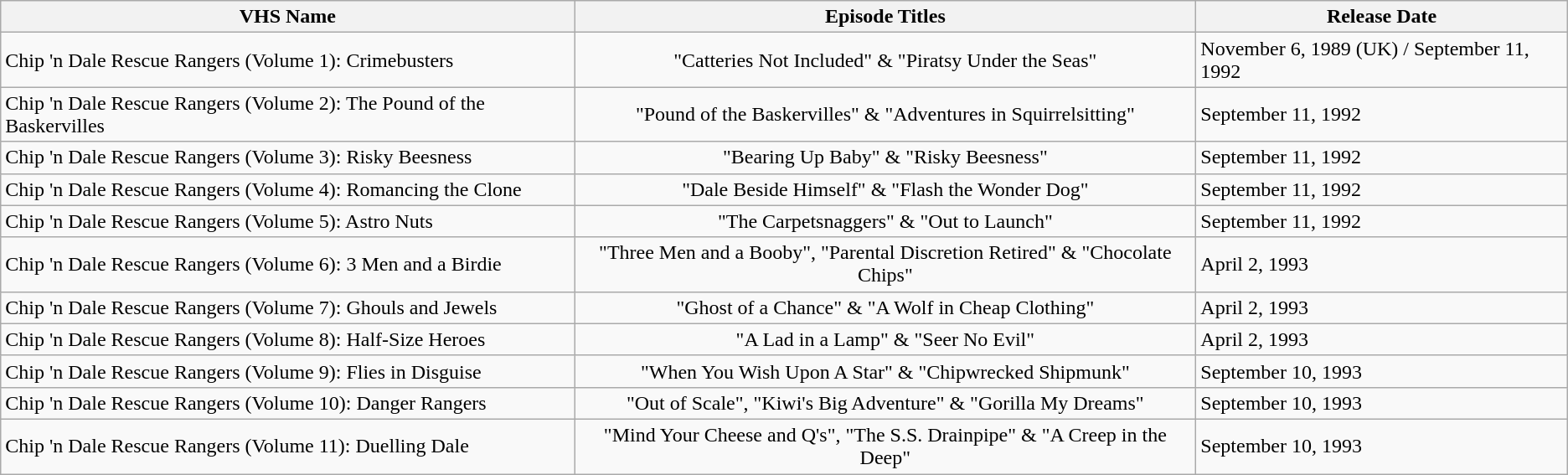<table class="wikitable">
<tr>
<th>VHS Name</th>
<th>Episode Titles</th>
<th>Release Date</th>
</tr>
<tr>
<td>Chip 'n Dale Rescue Rangers (Volume 1): Crimebusters</td>
<td style="text-align:center;">"Catteries Not Included" & "Piratsy Under the Seas"</td>
<td>November 6, 1989 (UK) / September 11, 1992</td>
</tr>
<tr>
<td>Chip 'n Dale Rescue Rangers (Volume 2): The Pound of the Baskervilles</td>
<td style="text-align:center;">"Pound of the Baskervilles" & "Adventures in Squirrelsitting"</td>
<td>September 11, 1992</td>
</tr>
<tr>
<td>Chip 'n Dale Rescue Rangers (Volume 3): Risky Beesness</td>
<td style="text-align:center;">"Bearing Up Baby" & "Risky Beesness"</td>
<td>September 11, 1992</td>
</tr>
<tr>
<td>Chip 'n Dale Rescue Rangers (Volume 4): Romancing the Clone</td>
<td style="text-align:center;">"Dale Beside Himself" & "Flash the Wonder Dog"</td>
<td>September 11, 1992</td>
</tr>
<tr>
<td>Chip 'n Dale Rescue Rangers (Volume 5): Astro Nuts</td>
<td style="text-align:center;">"The Carpetsnaggers" & "Out to Launch"</td>
<td>September 11, 1992</td>
</tr>
<tr>
<td>Chip 'n Dale Rescue Rangers (Volume 6): 3 Men and a Birdie</td>
<td style="text-align:center;">"Three Men and a Booby", "Parental Discretion Retired" & "Chocolate Chips"</td>
<td>April 2, 1993</td>
</tr>
<tr>
<td>Chip 'n Dale Rescue Rangers (Volume 7): Ghouls and Jewels</td>
<td style="text-align:center;">"Ghost of a Chance" & "A Wolf in Cheap Clothing"</td>
<td>April 2, 1993</td>
</tr>
<tr>
<td>Chip 'n Dale Rescue Rangers (Volume 8): Half-Size Heroes</td>
<td style="text-align:center;">"A Lad in a Lamp" & "Seer No Evil"</td>
<td>April 2, 1993</td>
</tr>
<tr>
<td>Chip 'n Dale Rescue Rangers (Volume 9): Flies in Disguise</td>
<td style="text-align:center;">"When You Wish Upon A Star" & "Chipwrecked Shipmunk"</td>
<td>September 10, 1993</td>
</tr>
<tr>
<td>Chip 'n Dale Rescue Rangers (Volume 10): Danger Rangers</td>
<td style="text-align:center;">"Out of Scale", "Kiwi's Big Adventure" & "Gorilla My Dreams"</td>
<td>September 10, 1993</td>
</tr>
<tr>
<td>Chip 'n Dale Rescue Rangers (Volume 11): Duelling Dale</td>
<td style="text-align:center;">"Mind Your Cheese and Q's", "The S.S. Drainpipe" & "A Creep in the Deep"</td>
<td>September 10, 1993</td>
</tr>
</table>
